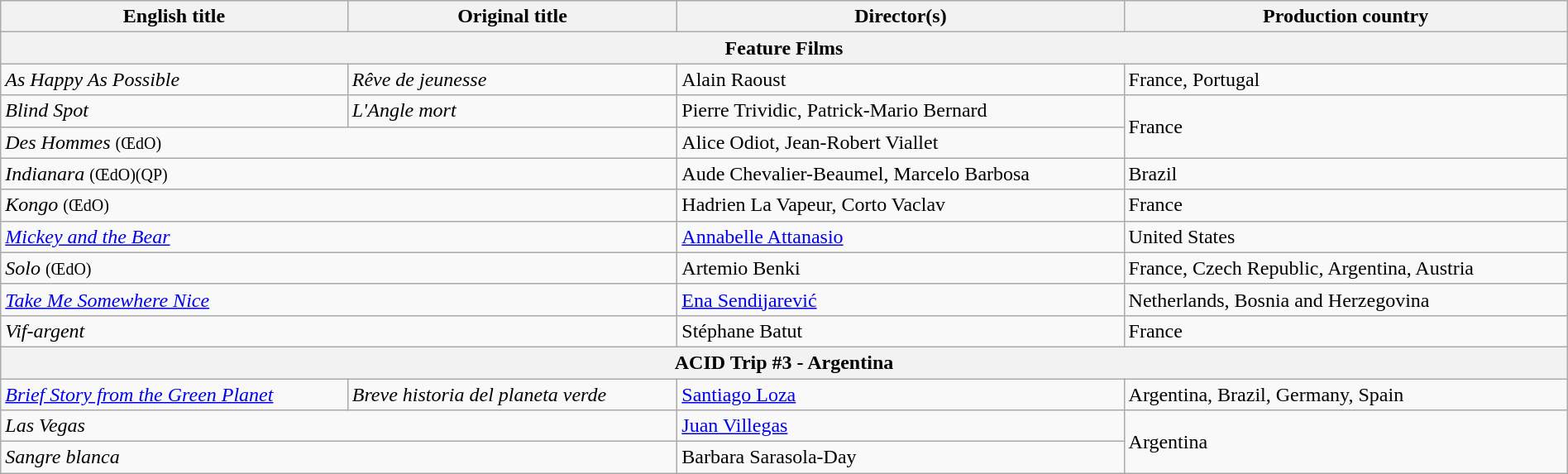<table class="wikitable" style="width:100%; margin-bottom:2px" cellpadding="5">
<tr>
<th scope="col">English title</th>
<th scope="col">Original title</th>
<th scope="col">Director(s)</th>
<th scope="col">Production country</th>
</tr>
<tr>
<th colspan="4">Feature Films</th>
</tr>
<tr>
<td><em>As Happy As Possible</em></td>
<td><em>Rêve de jeunesse</em></td>
<td>Alain Raoust</td>
<td>France, Portugal</td>
</tr>
<tr>
<td><em>Blind Spot</em></td>
<td><em>L'Angle mort</em></td>
<td>Pierre Trividic, Patrick-Mario Bernard</td>
<td rowspan="2">France</td>
</tr>
<tr>
<td colspan=2><em>Des Hommes</em> <small>(ŒdO)</small></td>
<td>Alice Odiot, Jean-Robert Viallet</td>
</tr>
<tr>
<td colspan=2><em>Indianara</em> <small>(ŒdO)</small><small>(QP)</small></td>
<td>Aude Chevalier-Beaumel, Marcelo Barbosa</td>
<td>Brazil</td>
</tr>
<tr>
<td colspan=2><em>Kongo</em> <small>(ŒdO)</small></td>
<td>Hadrien La Vapeur, Corto Vaclav</td>
<td>France</td>
</tr>
<tr>
<td colspan=2><em><a href='#'>Mickey and the Bear</a></em></td>
<td><a href='#'>Annabelle Attanasio</a></td>
<td>United States</td>
</tr>
<tr>
<td colspan=2><em>Solo</em> <small>(ŒdO)</small></td>
<td>Artemio Benki</td>
<td>France, Czech Republic, Argentina, Austria</td>
</tr>
<tr>
<td colspan=2><em><a href='#'>Take Me Somewhere Nice</a></em></td>
<td><a href='#'>Ena Sendijarević</a></td>
<td>Netherlands, Bosnia and Herzegovina</td>
</tr>
<tr>
<td colspan=2><em>Vif-argent</em></td>
<td>Stéphane Batut</td>
<td>France</td>
</tr>
<tr>
<th colspan="4">ACID Trip #3 - Argentina</th>
</tr>
<tr>
<td><em><a href='#'>Brief Story from the Green Planet</a></em></td>
<td><em>Breve historia del planeta verde</em></td>
<td><a href='#'>Santiago Loza</a></td>
<td>Argentina, Brazil, Germany, Spain</td>
</tr>
<tr>
<td colspan="2"><em>Las Vegas</em></td>
<td><a href='#'>Juan Villegas</a></td>
<td rowspan="2">Argentina</td>
</tr>
<tr>
<td colspan="2"><em>Sangre blanca</em></td>
<td>Barbara Sarasola-Day</td>
</tr>
</table>
